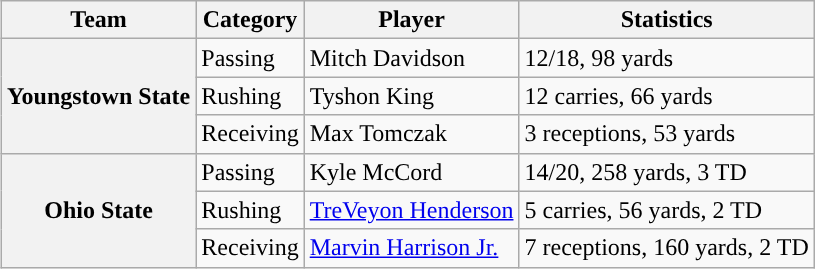<table class="wikitable" style="float:right">
<tr>
<th>Team</th>
<th>Category</th>
<th>Player</th>
<th>Statistics</th>
</tr>
<tr>
<th rowspan=3>Youngstown State</th>
<td>Passing</td>
<td>Mitch Davidson</td>
<td>12/18, 98 yards</td>
</tr>
<tr>
<td>Rushing</td>
<td>Tyshon King</td>
<td>12 carries, 66 yards</td>
</tr>
<tr>
<td>Receiving</td>
<td>Max Tomczak</td>
<td>3 receptions, 53 yards</td>
</tr>
<tr>
<th rowspan=3>Ohio State</th>
<td>Passing</td>
<td>Kyle McCord</td>
<td>14/20, 258 yards, 3 TD</td>
</tr>
<tr>
<td>Rushing</td>
<td><a href='#'>TreVeyon Henderson</a></td>
<td>5 carries, 56 yards, 2 TD</td>
</tr>
<tr>
<td>Receiving</td>
<td><a href='#'>Marvin Harrison Jr.</a></td>
<td>7 receptions, 160 yards, 2 TD</td>
</tr>
</table>
